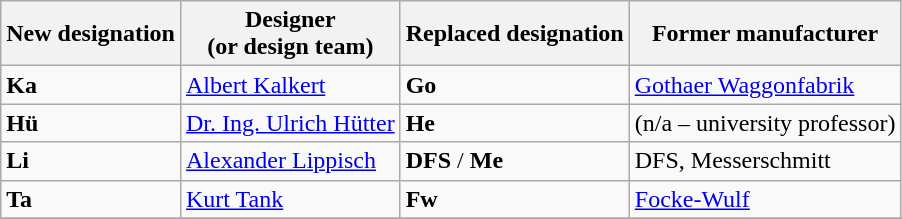<table class="wikitable">
<tr>
<th>New designation</th>
<th>Designer<br>(or design team)</th>
<th>Replaced designation</th>
<th>Former manufacturer</th>
</tr>
<tr>
<td><strong>Ka</strong></td>
<td><a href='#'>Albert Kalkert</a></td>
<td><strong>Go</strong></td>
<td><a href='#'>Gothaer Waggonfabrik</a></td>
</tr>
<tr>
<td><strong>Hü</strong></td>
<td><a href='#'>Dr. Ing. Ulrich Hütter</a></td>
<td><strong>He</strong></td>
<td>(n/a – university professor)</td>
</tr>
<tr>
<td><strong>Li</strong></td>
<td><a href='#'>Alexander Lippisch</a></td>
<td><strong>DFS</strong> / <strong>Me</strong></td>
<td>DFS, Messerschmitt</td>
</tr>
<tr>
<td><strong>Ta</strong></td>
<td><a href='#'>Kurt Tank</a></td>
<td><strong>Fw</strong></td>
<td><a href='#'>Focke-Wulf</a></td>
</tr>
<tr>
</tr>
</table>
